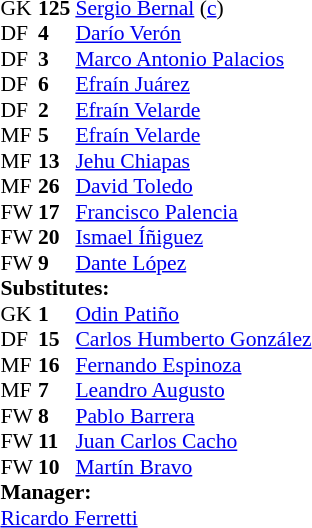<table style="font-size:90%; margin:0.2em auto;" cellspacing="0" cellpadding="0">
<tr>
<th width="25"></th>
<th width="25"></th>
</tr>
<tr>
<td>GK</td>
<td><strong>125</strong></td>
<td> <a href='#'>Sergio Bernal</a> (<a href='#'>c</a>)</td>
</tr>
<tr>
<td>DF</td>
<td><strong>4</strong></td>
<td> <a href='#'>Darío Verón</a></td>
</tr>
<tr>
<td>DF</td>
<td><strong>3</strong></td>
<td> <a href='#'>Marco Antonio Palacios</a></td>
</tr>
<tr>
<td>DF</td>
<td><strong>6</strong></td>
<td> <a href='#'>Efraín Juárez</a></td>
</tr>
<tr>
<td>DF</td>
<td><strong>2</strong></td>
<td> <a href='#'>Efraín Velarde</a></td>
</tr>
<tr>
<td>MF</td>
<td><strong>5</strong></td>
<td> <a href='#'>Efraín Velarde</a></td>
</tr>
<tr>
<td>MF</td>
<td><strong>13</strong></td>
<td> <a href='#'>Jehu Chiapas</a></td>
</tr>
<tr>
<td>MF</td>
<td><strong>26</strong></td>
<td> <a href='#'>David Toledo</a></td>
<td></td>
<td></td>
</tr>
<tr>
<td>FW</td>
<td><strong>17</strong></td>
<td> <a href='#'>Francisco Palencia</a></td>
<td></td>
<td></td>
</tr>
<tr>
<td>FW</td>
<td><strong>20</strong></td>
<td> <a href='#'>Ismael Íñiguez</a></td>
<td></td>
<td></td>
</tr>
<tr>
<td>FW</td>
<td><strong>9</strong></td>
<td> <a href='#'>Dante López</a></td>
</tr>
<tr>
<td colspan=3><strong>Substitutes:</strong></td>
</tr>
<tr>
<td>GK</td>
<td><strong>1</strong></td>
<td> <a href='#'>Odin Patiño</a></td>
</tr>
<tr>
<td>DF</td>
<td><strong>15</strong></td>
<td> <a href='#'>Carlos Humberto González</a></td>
</tr>
<tr>
<td>MF</td>
<td><strong>16</strong></td>
<td> <a href='#'>Fernando Espinoza</a></td>
</tr>
<tr>
<td>MF</td>
<td><strong>7</strong></td>
<td> <a href='#'>Leandro Augusto</a></td>
<td></td>
<td></td>
</tr>
<tr>
<td>FW</td>
<td><strong>8</strong></td>
<td> <a href='#'>Pablo Barrera</a></td>
<td></td>
<td></td>
</tr>
<tr>
<td>FW</td>
<td><strong>11</strong></td>
<td> <a href='#'>Juan Carlos Cacho</a></td>
</tr>
<tr>
<td>FW</td>
<td><strong>10</strong></td>
<td> <a href='#'>Martín Bravo</a></td>
<td></td>
<td></td>
</tr>
<tr>
<td colspan=3><strong>Manager:</strong></td>
</tr>
<tr>
<td colspan=4> <a href='#'>Ricardo Ferretti</a></td>
</tr>
</table>
